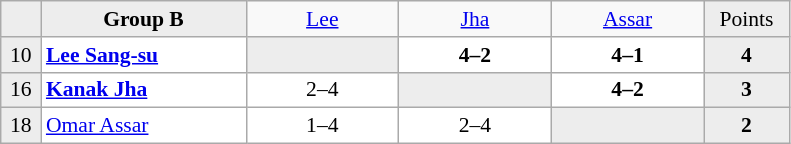<table class="wikitable" style="font-size:90%">
<tr style="text-align:center;">
<td style="background-color:#ededed;" width="20"></td>
<td style="background-color:#ededed;" width="130" style="text-align:center;"><strong>Group B</strong></td>
<td width="95"> <a href='#'>Lee</a></td>
<td width="95"> <a href='#'>Jha</a></td>
<td width="95"> <a href='#'>Assar</a></td>
<td style="background-color:#ededed;" width="50">Points</td>
</tr>
<tr style="text-align:center;background-color:#ffffff;">
<td style="background-color:#ededed;">10</td>
<td style="text-align:left;"> <strong><a href='#'>Lee Sang-su</a></strong></td>
<td style="background-color:#ededed;"></td>
<td><strong>4–2</strong></td>
<td><strong>4–1</strong></td>
<td style="background-color:#ededed;"><strong>4</strong></td>
</tr>
<tr style="text-align:center;background-color:#ffffff;">
<td style="background-color:#ededed;">16</td>
<td style="text-align:left;"> <strong><a href='#'>Kanak Jha</a></strong></td>
<td>2–4</td>
<td style="background-color:#ededed;"></td>
<td><strong>4–2</strong></td>
<td style="background-color:#ededed;"><strong>3</strong></td>
</tr>
<tr style="text-align:center;background-color:#ffffff;">
<td style="background-color:#ededed;">18</td>
<td style="text-align:left;"> <a href='#'>Omar Assar</a></td>
<td>1–4</td>
<td>2–4</td>
<td style="background-color:#ededed;"></td>
<td style="background-color:#ededed;"><strong>2</strong></td>
</tr>
</table>
